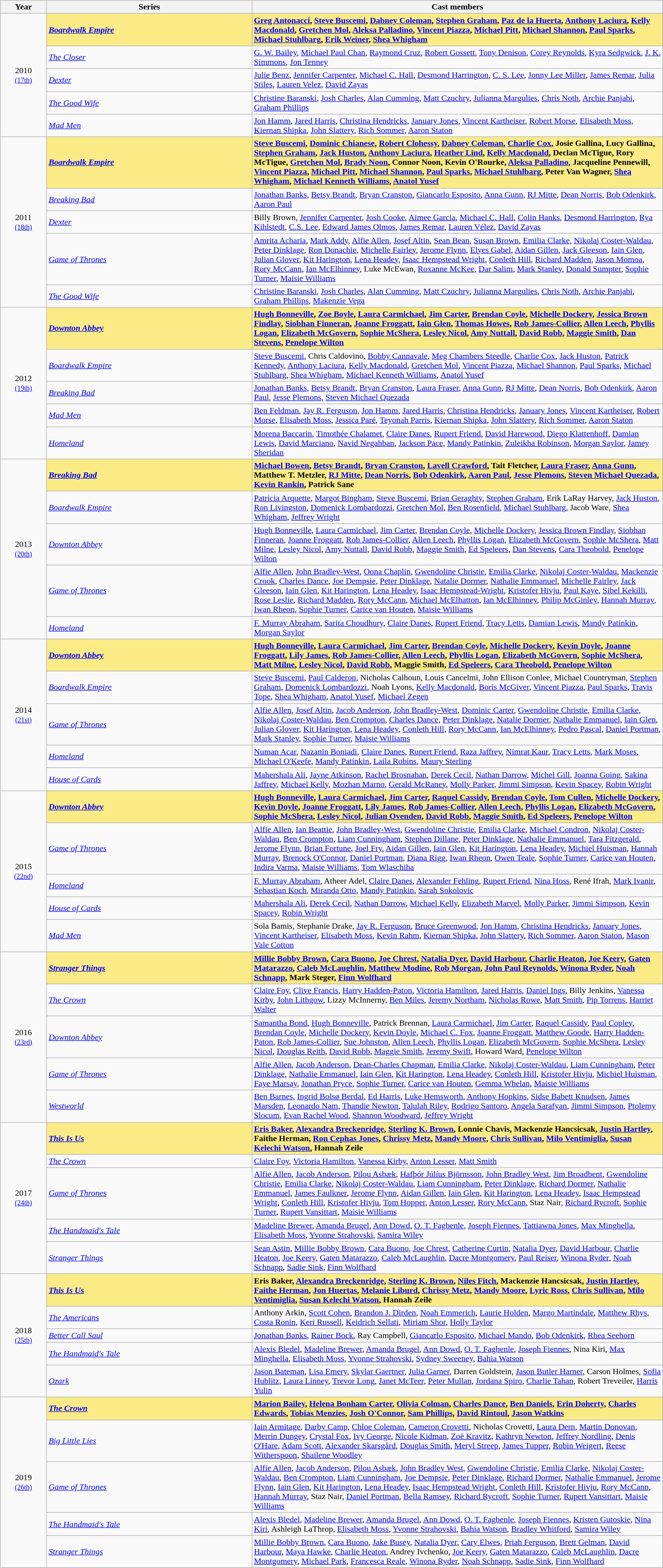<table class="wikitable" width="100%" cellpadding="5">
<tr>
<th width="7%">Year</th>
<th width="31%">Series</th>
<th width="62%">Cast members</th>
</tr>
<tr>
<td rowspan="5" align="center">2010<br><small><a href='#'>(17th)</a> </small></td>
<td style="background:#FAEB86;"><strong><em><a href='#'>Boardwalk Empire</a></em></strong></td>
<td style="background:#FAEB86;"><strong><a href='#'>Greg Antonacci</a>, <a href='#'>Steve Buscemi</a>, <a href='#'>Dabney Coleman</a>, <a href='#'>Stephen Graham</a>, <a href='#'>Paz de la Huerta</a>, <a href='#'>Anthony Laciura</a>, <a href='#'>Kelly Macdonald</a>, <a href='#'>Gretchen Mol</a>, <a href='#'>Aleksa Palladino</a>, <a href='#'>Vincent Piazza</a>, <a href='#'>Michael Pitt</a>, <a href='#'>Michael Shannon</a>, <a href='#'>Paul Sparks</a>, <a href='#'>Michael Stuhlbarg</a>, <a href='#'>Erik Weiner</a>, <a href='#'>Shea Whigham</a></strong></td>
</tr>
<tr>
<td><em><a href='#'>The Closer</a></em></td>
<td><a href='#'>G. W. Bailey</a>, <a href='#'>Michael Paul Chan</a>, <a href='#'>Raymond Cruz</a>, <a href='#'>Robert Gossett</a>, <a href='#'>Tony Denison</a>, <a href='#'>Corey Reynolds</a>, <a href='#'>Kyra Sedgwick</a>, <a href='#'>J. K. Simmons</a>, <a href='#'>Jon Tenney</a></td>
</tr>
<tr>
<td><em><a href='#'>Dexter</a></em></td>
<td><a href='#'>Julie Benz</a>, <a href='#'>Jennifer Carpenter</a>, <a href='#'>Michael C. Hall</a>, <a href='#'>Desmond Harrington</a>, <a href='#'>C. S. Lee</a>, <a href='#'>Jonny Lee Miller</a>, <a href='#'>James Remar</a>, <a href='#'>Julia Stiles</a>, <a href='#'>Lauren Velez</a>, <a href='#'>David Zayas</a></td>
</tr>
<tr>
<td><em><a href='#'>The Good Wife</a></em></td>
<td><a href='#'>Christine Baranski</a>, <a href='#'>Josh Charles</a>, <a href='#'>Alan Cumming</a>, <a href='#'>Matt Czuchry</a>, <a href='#'>Julianna Margulies</a>, <a href='#'>Chris Noth</a>, <a href='#'>Archie Panjabi</a>, <a href='#'>Graham Phillips</a></td>
</tr>
<tr>
<td><em><a href='#'>Mad Men</a></em></td>
<td><a href='#'>Jon Hamm</a>, <a href='#'>Jared Harris</a>, <a href='#'>Christina Hendricks</a>, <a href='#'>January Jones</a>, <a href='#'>Vincent Kartheiser</a>, <a href='#'>Robert Morse</a>, <a href='#'>Elisabeth Moss</a>, <a href='#'>Kiernan Shipka</a>, <a href='#'>John Slattery</a>, <a href='#'>Rich Sommer</a>, <a href='#'>Aaron Staton</a></td>
</tr>
<tr>
<td rowspan="5" align="center">2011<br><small><a href='#'>(18th)</a> </small></td>
<td style="background:#FAEB86;"><strong><em><a href='#'>Boardwalk Empire</a></em></strong></td>
<td style="background:#FAEB86;"><strong><a href='#'>Steve Buscemi</a>, <a href='#'>Dominic Chianese</a>, <a href='#'>Robert Clohessy</a>, <a href='#'>Dabney Coleman</a>, <a href='#'>Charlie Cox</a>, Josie Gallina, Lucy Gallina, <a href='#'>Stephen Graham</a>, <a href='#'>Jack Huston</a>, <a href='#'>Anthony Laciura</a>, <a href='#'>Heather Lind</a>, <a href='#'>Kelly Macdonald</a>, Declan McTigue, Rory McTigue, <a href='#'>Gretchen Mol</a>, <a href='#'>Brady Noon</a>, Connor Noon, Kevin O'Rourke, <a href='#'>Aleksa Palladino</a>, Jacqueline Pennewill, <a href='#'>Vincent Piazza</a>, <a href='#'>Michael Pitt</a>, <a href='#'>Michael Shannon</a>, <a href='#'>Paul Sparks</a>, <a href='#'>Michael Stuhlbarg</a>, Peter Van Wagner, <a href='#'>Shea Whigham</a>, <a href='#'>Michael Kenneth Williams</a>, <a href='#'>Anatol Yusef</a></strong></td>
</tr>
<tr>
<td><em><a href='#'>Breaking Bad</a></em></td>
<td><a href='#'>Jonathan Banks</a>, <a href='#'>Betsy Brandt</a>, <a href='#'>Bryan Cranston</a>, <a href='#'>Giancarlo Esposito</a>, <a href='#'>Anna Gunn</a>, <a href='#'>RJ Mitte</a>, <a href='#'>Dean Norris</a>, <a href='#'>Bob Odenkirk</a>, <a href='#'>Aaron Paul</a></td>
</tr>
<tr>
<td><em><a href='#'>Dexter</a></em></td>
<td>Billy Brown, <a href='#'>Jennifer Carpenter</a>, <a href='#'>Josh Cooke</a>, <a href='#'>Aimee Garcia</a>, <a href='#'>Michael C. Hall</a>, <a href='#'>Colin Hanks</a>, <a href='#'>Desmond Harrington</a>, <a href='#'>Rya Kihlstedt</a>, <a href='#'>C.S. Lee</a>, <a href='#'>Edward James Olmos</a>, <a href='#'>James Remar</a>, <a href='#'>Lauren Vélez</a>, <a href='#'>David Zayas</a></td>
</tr>
<tr>
<td><em><a href='#'>Game of Thrones</a></em></td>
<td><a href='#'>Amrita Acharia</a>, <a href='#'>Mark Addy</a>, <a href='#'>Alfie Allen</a>, <a href='#'>Josef Altin</a>, <a href='#'>Sean Bean</a>, <a href='#'>Susan Brown</a>, <a href='#'>Emilia Clarke</a>, <a href='#'>Nikolaj Coster-Waldau</a>, <a href='#'>Peter Dinklage</a>, <a href='#'>Ron Donachie</a>, <a href='#'>Michelle Fairley</a>, <a href='#'>Jerome Flynn</a>, <a href='#'>Elyes Gabel</a>, <a href='#'>Aidan Gillen</a>, <a href='#'>Jack Gleeson</a>, <a href='#'>Iain Glen</a>, <a href='#'>Julian Glover</a>, <a href='#'>Kit Harington</a>, <a href='#'>Lena Headey</a>, <a href='#'>Isaac Hempstead Wright</a>, <a href='#'>Conleth Hill</a>, <a href='#'>Richard Madden</a>, <a href='#'>Jason Momoa</a>, <a href='#'>Rory McCann</a>, <a href='#'>Ian McElhinney</a>, Luke McEwan, <a href='#'>Roxanne McKee</a>, <a href='#'>Dar Salim</a>, <a href='#'>Mark Stanley</a>, <a href='#'>Donald Sumpter</a>, <a href='#'>Sophie Turner</a>, <a href='#'>Maisie Williams</a></td>
</tr>
<tr>
<td><em><a href='#'>The Good Wife</a></em></td>
<td><a href='#'>Christine Baranski</a>, <a href='#'>Josh Charles</a>, <a href='#'>Alan Cumming</a>, <a href='#'>Matt Czuchry</a>, <a href='#'>Julianna Margulies</a>, <a href='#'>Chris Noth</a>, <a href='#'>Archie Panjabi</a>, <a href='#'>Graham Phillips</a>, <a href='#'>Makenzie Vega</a></td>
</tr>
<tr>
<td rowspan="5" align="center">2012<br><small><a href='#'>(19th)</a> </small></td>
<td style="background:#FAEB86;"><strong><em><a href='#'>Downton Abbey</a></em></strong></td>
<td style="background:#FAEB86;"><strong><a href='#'>Hugh Bonneville</a>, <a href='#'>Zoe Boyle</a>, <a href='#'>Laura Carmichael</a>, <a href='#'>Jim Carter</a>, <a href='#'>Brendan Coyle</a>, <a href='#'>Michelle Dockery</a>, <a href='#'>Jessica Brown Findlay</a>, <a href='#'>Siobhan Finneran</a>, <a href='#'>Joanne Froggatt</a>, <a href='#'>Iain Glen</a>, <a href='#'>Thomas Howes</a>, <a href='#'>Rob James-Collier</a>, <a href='#'>Allen Leech</a>, <a href='#'>Phyllis Logan</a>, <a href='#'>Elizabeth McGovern</a>, <a href='#'>Sophie McShera</a>, <a href='#'>Lesley Nicol</a>, <a href='#'>Amy Nuttall</a>, <a href='#'>David Robb</a>, <a href='#'>Maggie Smith</a>, <a href='#'>Dan Stevens</a>, <a href='#'>Penelope Wilton</a></strong></td>
</tr>
<tr>
<td><em><a href='#'>Boardwalk Empire</a></em></td>
<td><a href='#'>Steve Buscemi</a>, Chris Caldovino, <a href='#'>Bobby Cannavale</a>, <a href='#'>Meg Chambers Steedle</a>, <a href='#'>Charlie Cox</a>, <a href='#'>Jack Huston</a>, <a href='#'>Patrick Kennedy</a>, <a href='#'>Anthony Laciura</a>, <a href='#'>Kelly Macdonald</a>, <a href='#'>Gretchen Mol</a>, <a href='#'>Vincent Piazza</a>, <a href='#'>Michael Shannon</a>, <a href='#'>Paul Sparks</a>, <a href='#'>Michael Stuhlbarg</a>, <a href='#'>Shea Whigham</a>, <a href='#'>Michael Kenneth Williams</a>, <a href='#'>Anatol Yusef</a></td>
</tr>
<tr>
<td><em><a href='#'>Breaking Bad</a></em></td>
<td><a href='#'>Jonathan Banks</a>, <a href='#'>Betsy Brandt</a>, <a href='#'>Bryan Cranston</a>, <a href='#'>Laura Fraser</a>, <a href='#'>Anna Gunn</a>, <a href='#'>RJ Mitte</a>, <a href='#'>Dean Norris</a>, <a href='#'>Bob Odenkirk</a>, <a href='#'>Aaron Paul</a>, <a href='#'>Jesse Plemons</a>, <a href='#'>Steven Michael Quezada</a></td>
</tr>
<tr>
<td><em><a href='#'>Mad Men</a></em></td>
<td><a href='#'>Ben Feldman</a>, <a href='#'>Jay R. Ferguson</a>, <a href='#'>Jon Hamm</a>, <a href='#'>Jared Harris</a>, <a href='#'>Christina Hendricks</a>, <a href='#'>January Jones</a>, <a href='#'>Vincent Kartheiser</a>, <a href='#'>Robert Morse</a>, <a href='#'>Elisabeth Moss</a>, <a href='#'>Jessica Paré</a>, <a href='#'>Teyonah Parris</a>, <a href='#'>Kiernan Shipka</a>, <a href='#'>John Slattery</a>, <a href='#'>Rich Sommer</a>, <a href='#'>Aaron Staton</a></td>
</tr>
<tr>
<td><em><a href='#'>Homeland</a></em></td>
<td><a href='#'>Morena Baccarin</a>, <a href='#'>Timothée Chalamet</a>, <a href='#'>Claire Danes</a>, <a href='#'>Rupert Friend</a>, <a href='#'>David Harewood</a>, <a href='#'>Diego Klattenhoff</a>, <a href='#'>Damian Lewis</a>, <a href='#'>David Marciano</a>, <a href='#'>Navid Negahban</a>, <a href='#'>Jackson Pace</a>, <a href='#'>Mandy Patinkin</a>, <a href='#'>Zuleikha Robinson</a>, <a href='#'>Morgan Saylor</a>, <a href='#'>Jamey Sheridan</a></td>
</tr>
<tr>
<td rowspan="5" align="center">2013<br><small><a href='#'>(20th)</a> </small></td>
<td style="background:#FAEB86;"><strong><em><a href='#'>Breaking Bad</a></em></strong></td>
<td style="background:#FAEB86;"><strong><a href='#'>Michael Bowen</a>, <a href='#'>Betsy Brandt</a>, <a href='#'>Bryan Cranston</a>, <a href='#'>Lavell Crawford</a>, Tait Fletcher, <a href='#'>Laura Fraser</a>, <a href='#'>Anna Gunn</a>, Matthew T. Metzler, <a href='#'>RJ Mitte</a>, <a href='#'>Dean Norris</a>, <a href='#'>Bob Odenkirk</a>, <a href='#'>Aaron Paul</a>, <a href='#'>Jesse Plemons</a>, <a href='#'>Steven Michael Quezada</a>, <a href='#'>Kevin Rankin</a>, Patrick Sane</strong></td>
</tr>
<tr>
<td><em><a href='#'>Boardwalk Empire</a></em></td>
<td><a href='#'>Patricia Arquette</a>, <a href='#'>Margot Bingham</a>, <a href='#'>Steve Buscemi</a>, <a href='#'>Brian Geraghty</a>, <a href='#'>Stephen Graham</a>, Erik LaRay Harvey, <a href='#'>Jack Huston</a>, <a href='#'>Ron Livingston</a>, <a href='#'>Domenick Lombardozzi</a>, <a href='#'>Gretchen Mol</a>, <a href='#'>Ben Rosenfield</a>, <a href='#'>Michael Stuhlbarg</a>, Jacob Ware, <a href='#'>Shea Whigham</a>, <a href='#'>Jeffrey Wright</a></td>
</tr>
<tr>
<td><em><a href='#'>Downton Abbey</a></em></td>
<td><a href='#'>Hugh Bonneville</a>, <a href='#'>Laura Carmichael</a>, <a href='#'>Jim Carter</a>, <a href='#'>Brendan Coyle</a>, <a href='#'>Michelle Dockery</a>, <a href='#'>Jessica Brown Findlay</a>, <a href='#'>Siobhan Finneran</a>, <a href='#'>Joanne Froggatt</a>, <a href='#'>Rob James-Collier</a>, <a href='#'>Allen Leech</a>, <a href='#'>Phyllis Logan</a>, <a href='#'>Elizabeth McGovern</a>, <a href='#'>Sophie McShera</a>, <a href='#'>Matt Milne</a>, <a href='#'>Lesley Nicol</a>, <a href='#'>Amy Nuttall</a>, <a href='#'>David Robb</a>, <a href='#'>Maggie Smith</a>, <a href='#'>Ed Speleers</a>, <a href='#'>Dan Stevens</a>, <a href='#'>Cara Theobold</a>, <a href='#'>Penelope Wilton</a></td>
</tr>
<tr>
<td><em><a href='#'>Game of Thrones</a></em></td>
<td><a href='#'>Alfie Allen</a>, <a href='#'>John Bradley-West</a>, <a href='#'>Oona Chaplin</a>, <a href='#'>Gwendoline Christie</a>, <a href='#'>Emilia Clarke</a>, <a href='#'>Nikolaj Coster-Waldau</a>, <a href='#'>Mackenzie Crook</a>, <a href='#'>Charles Dance</a>, <a href='#'>Joe Dempsie</a>, <a href='#'>Peter Dinklage</a>, <a href='#'>Natalie Dormer</a>, <a href='#'>Nathalie Emmanuel</a>, <a href='#'>Michelle Fairley</a>, <a href='#'>Jack Gleeson</a>, <a href='#'>Iain Glen</a>, <a href='#'>Kit Harington</a>, <a href='#'>Lena Headey</a>, <a href='#'>Isaac Hempstead-Wright</a>, <a href='#'>Kristofer Hivju</a>, <a href='#'>Paul Kaye</a>, <a href='#'>Sibel Kekilli</a>, <a href='#'>Rose Leslie</a>, <a href='#'>Richard Madden</a>, <a href='#'>Rory McCann</a>, <a href='#'>Michael McElhatton</a>, <a href='#'>Ian McElhinney</a>, <a href='#'>Philip McGinley</a>, <a href='#'>Hannah Murray</a>, <a href='#'>Iwan Rheon</a>, <a href='#'>Sophie Turner</a>, <a href='#'>Carice van Houten</a>, <a href='#'>Maisie Williams</a></td>
</tr>
<tr>
<td><em><a href='#'>Homeland</a></em></td>
<td><a href='#'>F. Murray Abraham</a>, <a href='#'>Sarita Choudhury</a>, <a href='#'>Claire Danes</a>, <a href='#'>Rupert Friend</a>, <a href='#'>Tracy Letts</a>, <a href='#'>Damian Lewis</a>, <a href='#'>Mandy Patinkin</a>, <a href='#'>Morgan Saylor</a></td>
</tr>
<tr>
<td rowspan="5" align="center">2014<br><small><a href='#'>(21st)</a> </small></td>
<td style="background:#FAEB86;"><strong><em><a href='#'>Downton Abbey</a></em></strong></td>
<td style="background:#FAEB86;"><strong><a href='#'>Hugh Bonneville</a>, <a href='#'>Laura Carmichael</a>, <a href='#'>Jim Carter</a>, <a href='#'>Brendan Coyle</a>, <a href='#'>Michelle Dockery</a>, <a href='#'>Kevin Doyle</a>, <a href='#'>Joanne Froggatt</a>, <a href='#'>Lily James</a>, <a href='#'>Rob James-Collier</a>, <a href='#'>Allen Leech</a>, <a href='#'>Phyllis Logan</a>, <a href='#'>Elizabeth McGovern</a>, <a href='#'>Sophie McShera</a>, <a href='#'>Matt Milne</a>, <a href='#'>Lesley Nicol</a>, <a href='#'>David Robb</a>, Maggie Smith, <a href='#'>Ed Speleers</a>, <a href='#'>Cara Theobold</a>, <a href='#'>Penelope Wilton</a></strong></td>
</tr>
<tr>
<td><em><a href='#'>Boardwalk Empire</a></em></td>
<td><a href='#'>Steve Buscemi</a>, <a href='#'>Paul Calderon</a>, Nicholas Calhoun, Louis Cancelmi, John Ellison Conlee, Michael Countryman, <a href='#'>Stephen Graham</a>, <a href='#'>Domenick Lombardozzi</a>, Noah Lyons, <a href='#'>Kelly Macdonald</a>, <a href='#'>Boris McGiver</a>, <a href='#'>Vincent Piazza</a>, <a href='#'>Paul Sparks</a>, <a href='#'>Travis Tope</a>, <a href='#'>Shea Whigham</a>, <a href='#'>Anatol Yusef</a>, <a href='#'>Michael Zegen</a></td>
</tr>
<tr>
<td><em><a href='#'>Game of Thrones</a></em></td>
<td><a href='#'>Alfie Allen</a>, <a href='#'>Josef Altin</a>, <a href='#'>Jacob Anderson</a>, <a href='#'>John Bradley-West</a>, <a href='#'>Dominic Carter</a>, <a href='#'>Gwendoline Christie</a>, <a href='#'>Emilia Clarke</a>, <a href='#'>Nikolaj Coster-Waldau</a>, <a href='#'>Ben Crompton</a>, <a href='#'>Charles Dance</a>, <a href='#'>Peter Dinklage</a>, <a href='#'>Natalie Dormer</a>, <a href='#'>Nathalie Emmanuel</a>, <a href='#'>Iain Glen</a>, <a href='#'>Julian Glover</a>, <a href='#'>Kit Harington</a>, <a href='#'>Lena Headey</a>, <a href='#'>Conleth Hill</a>, <a href='#'>Rory McCann</a>, <a href='#'>Ian McElhinney</a>, <a href='#'>Pedro Pascal</a>, <a href='#'>Daniel Portman</a>, <a href='#'>Mark Stanley</a>, <a href='#'>Sophie Turner</a>, <a href='#'>Maisie Williams</a></td>
</tr>
<tr>
<td><em><a href='#'>Homeland</a></em></td>
<td><a href='#'>Numan Acar</a>, <a href='#'>Nazanin Boniadi</a>, <a href='#'>Claire Danes</a>, <a href='#'>Rupert Friend</a>, <a href='#'>Raza Jaffrey</a>, <a href='#'>Nimrat Kaur</a>, <a href='#'>Tracy Letts</a>, <a href='#'>Mark Moses</a>, <a href='#'>Michael O'Keefe</a>, <a href='#'>Mandy Patinkin</a>, <a href='#'>Laila Robins</a>, <a href='#'>Maury Sterling</a></td>
</tr>
<tr>
<td><em><a href='#'>House of Cards</a></em></td>
<td><a href='#'>Mahershala Ali</a>, <a href='#'>Jayne Atkinson</a>, <a href='#'>Rachel Brosnahan</a>, <a href='#'>Derek Cecil</a>, <a href='#'>Nathan Darrow</a>, <a href='#'>Michel Gill</a>, <a href='#'>Joanna Going</a>, <a href='#'>Sakina Jaffrey</a>, <a href='#'>Michael Kelly</a>, <a href='#'>Mozhan Marno</a>, <a href='#'>Gerald McRaney</a>, <a href='#'>Molly Parker</a>, <a href='#'>Jimmi Simpson</a>, <a href='#'>Kevin Spacey</a>, <a href='#'>Robin Wright</a></td>
</tr>
<tr>
<td rowspan="5" align="center">2015<br><small><a href='#'>(22nd)</a> </small></td>
<td style="background:#FAEB86;"><strong><em><a href='#'>Downton Abbey</a></em></strong></td>
<td style="background:#FAEB86;"><strong><a href='#'>Hugh Bonneville</a>, <a href='#'>Laura Carmichael</a>, <a href='#'>Jim Carter</a>, <a href='#'>Raquel Cassidy</a>, <a href='#'>Brendan Coyle</a>, <a href='#'>Tom Cullen</a>, <a href='#'>Michelle Dockery</a>, <a href='#'>Kevin Doyle</a>, <a href='#'>Joanne Froggatt</a>, <a href='#'>Lily James</a>, <a href='#'>Rob James-Collier</a>, <a href='#'>Allen Leech</a>, <a href='#'>Phyllis Logan</a>, <a href='#'>Elizabeth McGovern</a>, <a href='#'>Sophie McShera</a>, <a href='#'>Lesley Nicol</a>, <a href='#'>Julian Ovenden</a>, <a href='#'>David Robb</a>, <a href='#'>Maggie Smith</a>, <a href='#'>Ed Speleers</a>, <a href='#'>Penelope Wilton</a></strong></td>
</tr>
<tr>
<td><em><a href='#'>Game of Thrones</a></em></td>
<td><a href='#'>Alfie Allen</a>, <a href='#'>Ian Beattie</a>, <a href='#'>John Bradley-West</a>, <a href='#'>Gwendoline Christie</a>, <a href='#'>Emilia Clarke</a>, <a href='#'>Michael Condron</a>, <a href='#'>Nikolaj Coster-Waldau</a>, <a href='#'>Ben Crompton</a>, <a href='#'>Liam Cunningham</a>, <a href='#'>Stephen Dillane</a>, <a href='#'>Peter Dinklage</a>, <a href='#'>Nathalie Emmanuel</a>, <a href='#'>Tara Fitzgerald</a>, <a href='#'>Jerome Flynn</a>, <a href='#'>Brian Fortune</a>, <a href='#'>Joel Fry</a>, <a href='#'>Aidan Gillen</a>, <a href='#'>Iain Glen</a>, <a href='#'>Kit Harington</a>, <a href='#'>Lena Headey</a>, <a href='#'>Michiel Huisman</a>, <a href='#'>Hannah Murray</a>, <a href='#'>Brenock O'Connor</a>, <a href='#'>Daniel Portman</a>, <a href='#'>Diana Rigg</a>, <a href='#'>Iwan Rheon</a>, <a href='#'>Owen Teale</a>, <a href='#'>Sophie Turner</a>, <a href='#'>Carice van Houten</a>, <a href='#'>Indira Varma</a>, <a href='#'>Maisie Williams</a>, <a href='#'>Tom Wlaschiha</a></td>
</tr>
<tr>
<td><em><a href='#'>Homeland</a></em></td>
<td><a href='#'>F. Murray Abraham</a>, Atheer Adel, <a href='#'>Claire Danes</a>, <a href='#'>Alexander Fehling</a>, <a href='#'>Rupert Friend</a>, <a href='#'>Nina Hoss</a>, René Ifrah, <a href='#'>Mark Ivanir</a>, <a href='#'>Sebastian Koch</a>, <a href='#'>Miranda Otto</a>, <a href='#'>Mandy Patinkin</a>, <a href='#'>Sarah Sokolovic</a></td>
</tr>
<tr>
<td><em><a href='#'>House of Cards</a></em></td>
<td><a href='#'>Mahershala Ali</a>, <a href='#'>Derek Cecil</a>, <a href='#'>Nathan Darrow</a>, <a href='#'>Michael Kelly</a>, <a href='#'>Elizabeth Marvel</a>, <a href='#'>Molly Parker</a>, <a href='#'>Jimmi Simpson</a>, <a href='#'>Kevin Spacey</a>, <a href='#'>Robin Wright</a></td>
</tr>
<tr>
<td><em><a href='#'>Mad Men</a></em></td>
<td>Sola Bamis, Stephanie Drake, <a href='#'>Jay R. Ferguson</a>, <a href='#'>Bruce Greenwood</a>, <a href='#'>Jon Hamm</a>, <a href='#'>Christina Hendricks</a>, <a href='#'>January Jones</a>, <a href='#'>Vincent Kartheiser</a>, <a href='#'>Elisabeth Moss</a>, <a href='#'>Kevin Rahm</a>, <a href='#'>Kiernan Shipka</a>, <a href='#'>John Slattery</a>, <a href='#'>Rich Sommer</a>, <a href='#'>Aaron Staton</a>, <a href='#'>Mason Vale Cotton</a></td>
</tr>
<tr>
<td rowspan="5" align="center">2016<br><small><a href='#'>(23rd)</a> </small></td>
<td style="background:#FAEB86;"><strong><em><a href='#'>Stranger Things</a></em></strong></td>
<td style="background:#FAEB86;"><strong><a href='#'>Millie Bobby Brown</a>, <a href='#'>Cara Buono</a>, <a href='#'>Joe Chrest</a>, <a href='#'>Natalia Dyer</a>, <a href='#'>David Harbour</a>, <a href='#'>Charlie Heaton</a>, <a href='#'>Joe Keery</a>, <a href='#'>Gaten Matarazzo</a>, <a href='#'>Caleb McLaughlin</a>, <a href='#'>Matthew Modine</a>, <a href='#'>Rob Morgan</a>, <a href='#'>John Paul Reynolds</a>, <a href='#'>Winona Ryder</a>, <a href='#'>Noah Schnapp</a>, Mark Steger, <a href='#'>Finn Wolfhard</a></strong></td>
</tr>
<tr>
<td><em><a href='#'>The Crown</a></em></td>
<td><a href='#'>Claire Foy</a>, <a href='#'>Clive Francis</a>, <a href='#'>Harry Hadden-Paton</a>, <a href='#'>Victoria Hamilton</a>, <a href='#'>Jared Harris</a>, <a href='#'>Daniel Ings</a>, Billy Jenkins, <a href='#'>Vanessa Kirby</a>, <a href='#'>John Lithgow</a>, Lizzy McInnerny, <a href='#'>Ben Miles</a>, <a href='#'>Jeremy Northam</a>, <a href='#'>Nicholas Rowe</a>, <a href='#'>Matt Smith</a>, <a href='#'>Pip Torrens</a>, <a href='#'>Harriet Walter</a></td>
</tr>
<tr>
<td><em><a href='#'>Downton Abbey</a></em></td>
<td><a href='#'>Samantha Bond</a>, <a href='#'>Hugh Bonneville</a>, Patrick Brennan, <a href='#'>Laura Carmichael</a>, <a href='#'>Jim Carter</a>, <a href='#'>Raquel Cassidy</a>, <a href='#'>Paul Copley</a>, <a href='#'>Brendan Coyle</a>, <a href='#'>Michelle Dockery</a>, <a href='#'>Kevin Doyle</a>, <a href='#'>Michael C. Fox</a>, <a href='#'>Joanne Froggatt</a>, <a href='#'>Matthew Goode</a>, <a href='#'>Harry Hadden-Paton</a>, <a href='#'>Rob James-Collier</a>, <a href='#'>Sue Johnston</a>, <a href='#'>Allen Leech</a>, <a href='#'>Phyllis Logan</a>, <a href='#'>Elizabeth McGovern</a>, <a href='#'>Sophie McShera</a>, <a href='#'>Lesley Nicol</a>, <a href='#'>Douglas Reith</a>, <a href='#'>David Robb</a>, <a href='#'>Maggie Smith</a>, <a href='#'>Jeremy Swift</a>, Howard Ward, <a href='#'>Penelope Wilton</a></td>
</tr>
<tr>
<td><em><a href='#'>Game of Thrones</a></em></td>
<td><a href='#'>Alfie Allen</a>, <a href='#'>Jacob Anderson</a>, <a href='#'>Dean-Charles Chapman</a>, <a href='#'>Emilia Clarke</a>, <a href='#'>Nikolaj Coster-Waldau</a>, <a href='#'>Liam Cunningham</a>, <a href='#'>Peter Dinklage</a>, <a href='#'>Nathalie Emmanuel</a>, <a href='#'>Iain Glen</a>, <a href='#'>Kit Harington</a>, <a href='#'>Lena Headey</a>, <a href='#'>Conleth Hill</a>, <a href='#'>Kristofer Hivju</a>, <a href='#'>Michiel Huisman</a>, <a href='#'>Faye Marsay</a>, <a href='#'>Jonathan Pryce</a>, <a href='#'>Sophie Turner</a>, <a href='#'>Carice van Houten</a>, <a href='#'>Gemma Whelan</a>, <a href='#'>Maisie Williams</a></td>
</tr>
<tr>
<td><em><a href='#'>Westworld</a></em></td>
<td><a href='#'>Ben Barnes</a>, <a href='#'>Ingrid Bolsø Berdal</a>, <a href='#'>Ed Harris</a>, <a href='#'>Luke Hemsworth</a>, <a href='#'>Anthony Hopkins</a>, <a href='#'>Sidse Babett Knudsen</a>, <a href='#'>James Marsden</a>, <a href='#'>Leonardo Nam</a>, <a href='#'>Thandie Newton</a>, <a href='#'>Talulah Riley</a>, <a href='#'>Rodrigo Santoro</a>, <a href='#'>Angela Sarafyan</a>, <a href='#'>Jimmi Simpson</a>, <a href='#'>Ptolemy Slocum</a>, <a href='#'>Evan Rachel Wood</a>, <a href='#'>Shannon Woodward</a>, <a href='#'>Jeffrey Wright</a></td>
</tr>
<tr>
<td rowspan="5" align="center">2017<br><small><a href='#'>(24th)</a> </small></td>
<td style="background:#FAEB86;"><strong><em><a href='#'>This Is Us</a></em></strong></td>
<td style="background:#FAEB86;"><strong><a href='#'>Eris Baker</a>, <a href='#'>Alexandra Breckenridge</a>, <a href='#'>Sterling K. Brown</a>, Lonnie Chavis, Mackenzie Hancsicsak, <a href='#'>Justin Hartley</a>, Faithe Herman, <a href='#'>Ron Cephas Jones</a>, <a href='#'>Chrissy Metz</a>, <a href='#'>Mandy Moore</a>, <a href='#'>Chris Sullivan</a>, <a href='#'>Milo Ventimiglia</a>, <a href='#'>Susan Kelechi Watson</a>, Hannah Zeile</strong></td>
</tr>
<tr>
<td><em><a href='#'>The Crown</a></em></td>
<td><a href='#'>Claire Foy</a>, <a href='#'>Victoria Hamilton</a>, <a href='#'>Vanessa Kirby</a>, <a href='#'>Anton Lesser</a>, <a href='#'>Matt Smith</a></td>
</tr>
<tr>
<td><em><a href='#'>Game of Thrones</a></em></td>
<td><a href='#'>Alfie Allen</a>, <a href='#'>Jacob Anderson</a>, <a href='#'>Pilou Asbæk</a>, <a href='#'>Hafþór Júlíus Björnsson</a>, <a href='#'>John Bradley West</a>, <a href='#'>Jim Broadbent</a>, <a href='#'>Gwendoline Christie</a>, <a href='#'>Emilia Clarke</a>, <a href='#'>Nikolaj Coster-Waldau</a>, <a href='#'>Liam Cunningham</a>, <a href='#'>Peter Dinklage</a>, <a href='#'>Richard Dormer</a>, <a href='#'>Nathalie Emmanuel</a>, <a href='#'>James Faulkner</a>, <a href='#'>Jerome Flynn</a>, <a href='#'>Aidan Gillen</a>, <a href='#'>Iain Glen</a>, <a href='#'>Kit Harington</a>, <a href='#'>Lena Headey</a>, <a href='#'>Isaac Hempstead Wright</a>, <a href='#'>Conleth Hill</a>, <a href='#'>Kristofer Hivju</a>, <a href='#'>Tom Hopper</a>, <a href='#'>Anton Lesser</a>, <a href='#'>Rory McCann</a>, Staz Nair, <a href='#'>Richard Rycroft</a>, <a href='#'>Sophie Turner</a>, <a href='#'>Rupert Vansittart</a>, <a href='#'>Maisie Williams</a></td>
</tr>
<tr>
<td><em><a href='#'>The Handmaid's Tale</a></em></td>
<td><a href='#'>Madeline Brewer</a>, <a href='#'>Amanda Brugel</a>, <a href='#'>Ann Dowd</a>, <a href='#'>O. T. Fagbenle</a>, <a href='#'>Joseph Fiennes</a>, <a href='#'>Tattiawna Jones</a>, <a href='#'>Max Minghella</a>, <a href='#'>Elisabeth Moss</a>, <a href='#'>Yvonne Strahovski</a>, <a href='#'>Samira Wiley</a></td>
</tr>
<tr>
<td><em><a href='#'>Stranger Things</a></em></td>
<td><a href='#'>Sean Astin</a>, <a href='#'>Millie Bobby Brown</a>, <a href='#'>Cara Buono</a>, <a href='#'>Joe Chrest</a>, <a href='#'>Catherine Curtin</a>, <a href='#'>Natalia Dyer</a>, <a href='#'>David Harbour</a>, <a href='#'>Charlie Heaton</a>, <a href='#'>Joe Keery</a>, <a href='#'>Gaten Matarazzo</a>, <a href='#'>Caleb McLaughlin</a>, <a href='#'>Dacre Montgomery</a>, <a href='#'>Paul Reiser</a>, <a href='#'>Winona Ryder</a>, <a href='#'>Noah Schnapp</a>, <a href='#'>Sadie Sink</a>, <a href='#'>Finn Wolfhard</a></td>
</tr>
<tr>
<td rowspan="5" align="center">2018<br><small><a href='#'>(25th)</a> </small></td>
<td style="background:#FAEB86;"><strong><em><a href='#'>This Is Us</a></em></strong></td>
<td style="background:#FAEB86;"><strong>Eris Baker, <a href='#'>Alexandra Breckenridge</a>, <a href='#'>Sterling K. Brown</a>, <a href='#'>Niles Fitch</a>, Mackenzie Hancsicsak, <a href='#'>Justin Hartley</a>, <a href='#'>Faithe Herman</a>, <a href='#'>Jon Huertas</a>, <a href='#'>Melanie Liburd</a>, <a href='#'>Chrissy Metz</a>, <a href='#'>Mandy Moore</a>, <a href='#'>Lyric Ross</a>, <a href='#'>Chris Sullivan</a>, <a href='#'>Milo Ventimiglia</a>, <a href='#'>Susan Kelechi Watson</a>, Hannah Zeile</strong></td>
</tr>
<tr>
<td><em><a href='#'>The Americans</a></em></td>
<td>Anthony Arkin, <a href='#'>Scott Cohen</a>, <a href='#'>Brandon J. Dirden</a>, <a href='#'>Noah Emmerich</a>, <a href='#'>Laurie Holden</a>, <a href='#'>Margo Martindale</a>, <a href='#'>Matthew Rhys</a>, <a href='#'>Costa Ronin</a>, <a href='#'>Keri Russell</a>, <a href='#'>Keidrich Sellati</a>, <a href='#'>Miriam Shor</a>, <a href='#'>Holly Taylor</a></td>
</tr>
<tr>
<td><em><a href='#'>Better Call Saul</a></em></td>
<td><a href='#'>Jonathan Banks</a>, <a href='#'>Rainer Bock</a>, Ray Campbell, <a href='#'>Giancarlo Esposito</a>, <a href='#'>Michael Mando</a>, <a href='#'>Bob Odenkirk</a>, <a href='#'>Rhea Seehorn</a></td>
</tr>
<tr>
<td><em><a href='#'>The Handmaid's Tale</a></em></td>
<td><a href='#'>Alexis Bledel</a>, <a href='#'>Madeline Brewer</a>, <a href='#'>Amanda Brugel</a>, <a href='#'>Ann Dowd</a>, <a href='#'>O. T. Fagbenle</a>, <a href='#'>Joseph Fiennes</a>, Nina Kiri, <a href='#'>Max Minghella</a>, <a href='#'>Elisabeth Moss</a>, <a href='#'>Yvonne Strahovski</a>, <a href='#'>Sydney Sweeney</a>, <a href='#'>Bahia Watson</a></td>
</tr>
<tr>
<td><em><a href='#'>Ozark</a></em></td>
<td><a href='#'>Jason Bateman</a>, <a href='#'>Lisa Emery</a>, <a href='#'>Skylar Gaertner</a>, <a href='#'>Julia Garner</a>, Darren Goldstein, <a href='#'>Jason Butler Harner</a>, Carson Holmes, <a href='#'>Sofia Hublitz</a>, <a href='#'>Laura Linney</a>, <a href='#'>Trevor Long</a>, <a href='#'>Janet McTeer</a>, <a href='#'>Peter Mullan</a>, <a href='#'>Jordana Spiro</a>, <a href='#'>Charlie Tahan</a>, Robert Treveiler, <a href='#'>Harris Yulin</a></td>
</tr>
<tr>
<td rowspan="5" align="center">2019<br><small><a href='#'>(26th)</a> </small></td>
<td style="background:#FAEB86;"><strong><em><a href='#'>The Crown</a></em></strong></td>
<td style="background:#FAEB86;"><strong><a href='#'>Marion Bailey</a>, <a href='#'>Helena Bonham Carter</a>, <a href='#'>Olivia Colman</a>, <a href='#'>Charles Dance</a>, <a href='#'>Ben Daniels</a>, <a href='#'>Erin Doherty</a>, <a href='#'>Charles Edwards</a>, <a href='#'>Tobias Menzies</a>, <a href='#'>Josh O'Connor</a>, <a href='#'>Sam Phillips</a>, <a href='#'>David Rintoul</a>, <a href='#'>Jason Watkins</a></strong></td>
</tr>
<tr>
<td><em><a href='#'>Big Little Lies</a></em></td>
<td><a href='#'>Iain Armitage</a>, <a href='#'>Darby Camp</a>, <a href='#'>Chloe Coleman</a>, <a href='#'>Cameron Crovetti</a>, Nicholas Crovetti, <a href='#'>Laura Dern</a>, <a href='#'>Martin Donovan</a>, <a href='#'>Merrin Dungey</a>, <a href='#'>Crystal Fox</a>, <a href='#'>Ivy George</a>, <a href='#'>Nicole Kidman</a>, <a href='#'>Zoë Kravitz</a>, <a href='#'>Kathryn Newton</a>, <a href='#'>Jeffrey Nordling</a>, <a href='#'>Denis O'Hare</a>, <a href='#'>Adam Scott</a>, <a href='#'>Alexander Skarsgård</a>, <a href='#'>Douglas Smith</a>, <a href='#'>Meryl Streep</a>, <a href='#'>James Tupper</a>, <a href='#'>Robin Weigert</a>, <a href='#'>Reese Witherspoon</a>, <a href='#'>Shailene Woodley</a></td>
</tr>
<tr>
<td><em><a href='#'>Game of Thrones</a></em></td>
<td><a href='#'>Alfie Allen</a>, <a href='#'>Jacob Anderson</a>, <a href='#'>Pilou Asbæk</a>, <a href='#'>John Bradley West</a>, <a href='#'>Gwendoline Christie</a>, <a href='#'>Emilia Clarke</a>, <a href='#'>Nikolaj Coster-Waldau</a>, <a href='#'>Ben Crompton</a>, <a href='#'>Liam Cunningham</a>, <a href='#'>Joe Dempsie</a>, <a href='#'>Peter Dinklage</a>, <a href='#'>Richard Dormer</a>, <a href='#'>Nathalie Emmanuel</a>, <a href='#'>Jerome Flynn</a>, <a href='#'>Iain Glen</a>, <a href='#'>Kit Harington</a>, <a href='#'>Lena Headey</a>, <a href='#'>Isaac Hempstead Wright</a>, <a href='#'>Conleth Hill</a>, <a href='#'>Kristofer Hivju</a>, <a href='#'>Rory McCann</a>, <a href='#'>Hannah Murray</a>, Staz Nair, <a href='#'>Daniel Portman</a>, <a href='#'>Bella Ramsey</a>, <a href='#'>Richard Rycroft</a>, <a href='#'>Sophie Turner</a>, <a href='#'>Rupert Vansittart</a>, <a href='#'>Maisie Williams</a></td>
</tr>
<tr>
<td><em><a href='#'>The Handmaid's Tale</a></em></td>
<td><a href='#'>Alexis Bledel</a>, <a href='#'>Madeline Brewer</a>, <a href='#'>Amanda Brugel</a>, <a href='#'>Ann Dowd</a>, <a href='#'>O. T. Fagbenle</a>, <a href='#'>Joseph Fiennes</a>, <a href='#'>Kristen Gutoskie</a>, <a href='#'>Nina Kiri</a>, Ashleigh LaThrop, <a href='#'>Elisabeth Moss</a>, <a href='#'>Yvonne Strahovski</a>, <a href='#'>Bahia Watson</a>, <a href='#'>Bradley Whitford</a>, <a href='#'>Samira Wiley</a></td>
</tr>
<tr>
<td><em><a href='#'>Stranger Things</a></em></td>
<td><a href='#'>Millie Bobby Brown</a>, <a href='#'>Cara Buono</a>, <a href='#'>Jake Busey</a>, <a href='#'>Natalia Dyer</a>, <a href='#'>Cary Elwes</a>, <a href='#'>Priah Ferguson</a>, <a href='#'>Brett Gelman</a>, <a href='#'>David Harbour</a>, <a href='#'>Maya Hawke</a>, <a href='#'>Charlie Heaton</a>, Andrey Ivchenko, <a href='#'>Joe Keery</a>, <a href='#'>Gaten Matarazzo</a>, <a href='#'>Caleb McLaughlin</a>, <a href='#'>Dacre Montgomery</a>, <a href='#'>Michael Park</a>, <a href='#'>Francesca Reale</a>, <a href='#'>Winona Ryder</a>, <a href='#'>Noah Schnapp</a>, <a href='#'>Sadie Sink</a>, <a href='#'>Finn Wolfhard</a></td>
</tr>
</table>
